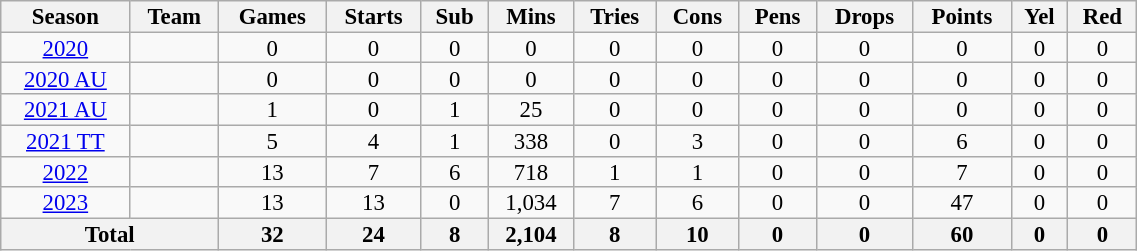<table class="wikitable" style="text-align:center; line-height:90%; font-size:95%; width:60%;">
<tr>
<th>Season</th>
<th>Team</th>
<th>Games</th>
<th>Starts</th>
<th>Sub</th>
<th>Mins</th>
<th>Tries</th>
<th>Cons</th>
<th>Pens</th>
<th>Drops</th>
<th>Points</th>
<th>Yel</th>
<th>Red</th>
</tr>
<tr>
<td><a href='#'>2020</a></td>
<td></td>
<td>0</td>
<td>0</td>
<td>0</td>
<td>0</td>
<td>0</td>
<td>0</td>
<td>0</td>
<td>0</td>
<td>0</td>
<td>0</td>
<td>0</td>
</tr>
<tr>
<td><a href='#'>2020 AU</a></td>
<td></td>
<td>0</td>
<td>0</td>
<td>0</td>
<td>0</td>
<td>0</td>
<td>0</td>
<td>0</td>
<td>0</td>
<td>0</td>
<td>0</td>
<td>0</td>
</tr>
<tr>
<td><a href='#'>2021 AU</a></td>
<td></td>
<td>1</td>
<td>0</td>
<td>1</td>
<td>25</td>
<td>0</td>
<td>0</td>
<td>0</td>
<td>0</td>
<td>0</td>
<td>0</td>
<td>0</td>
</tr>
<tr>
<td><a href='#'>2021 TT</a></td>
<td></td>
<td>5</td>
<td>4</td>
<td>1</td>
<td>338</td>
<td>0</td>
<td>3</td>
<td>0</td>
<td>0</td>
<td>6</td>
<td>0</td>
<td>0</td>
</tr>
<tr>
<td><a href='#'>2022</a></td>
<td></td>
<td>13</td>
<td>7</td>
<td>6</td>
<td>718</td>
<td>1</td>
<td>1</td>
<td>0</td>
<td>0</td>
<td>7</td>
<td>0</td>
<td>0</td>
</tr>
<tr>
<td><a href='#'>2023</a></td>
<td></td>
<td>13</td>
<td>13</td>
<td>0</td>
<td>1,034</td>
<td>7</td>
<td>6</td>
<td>0</td>
<td>0</td>
<td>47</td>
<td>0</td>
<td>0</td>
</tr>
<tr>
<th colspan="2">Total</th>
<th>32</th>
<th>24</th>
<th>8</th>
<th>2,104</th>
<th>8</th>
<th>10</th>
<th>0</th>
<th>0</th>
<th>60</th>
<th>0</th>
<th>0</th>
</tr>
</table>
